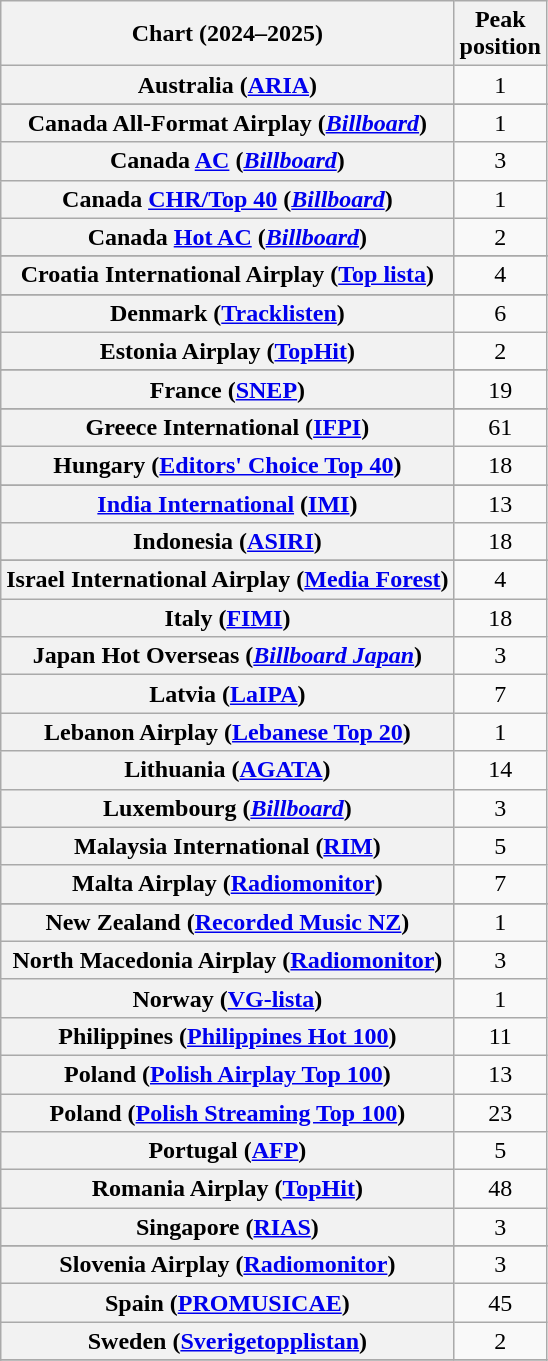<table class="wikitable sortable plainrowheaders" style="text-align:center">
<tr>
<th scope="col">Chart (2024–2025)</th>
<th scope="col">Peak<br>position</th>
</tr>
<tr>
<th scope="row">Australia (<a href='#'>ARIA</a>)</th>
<td>1</td>
</tr>
<tr>
</tr>
<tr>
</tr>
<tr>
</tr>
<tr>
</tr>
<tr>
<th scope="row">Canada All-Format Airplay (<em><a href='#'>Billboard</a></em>)</th>
<td>1</td>
</tr>
<tr>
<th scope="row">Canada <a href='#'>AC</a> (<em><a href='#'>Billboard</a></em>)</th>
<td>3</td>
</tr>
<tr>
<th scope="row">Canada <a href='#'>CHR/Top 40</a> (<em><a href='#'>Billboard</a></em>)</th>
<td>1</td>
</tr>
<tr>
<th scope="row">Canada <a href='#'>Hot AC</a> (<em><a href='#'>Billboard</a></em>)</th>
<td>2</td>
</tr>
<tr>
</tr>
<tr>
<th scope="row">Croatia International Airplay (<a href='#'>Top lista</a>)</th>
<td>4</td>
</tr>
<tr>
</tr>
<tr>
</tr>
<tr>
<th scope="row">Denmark (<a href='#'>Tracklisten</a>)</th>
<td>6</td>
</tr>
<tr>
<th scope="row">Estonia Airplay (<a href='#'>TopHit</a>)</th>
<td>2</td>
</tr>
<tr>
</tr>
<tr>
<th scope="row">France (<a href='#'>SNEP</a>)</th>
<td>19</td>
</tr>
<tr>
</tr>
<tr>
</tr>
<tr>
<th scope="row">Greece International (<a href='#'>IFPI</a>)</th>
<td>61</td>
</tr>
<tr>
<th scope="row">Hungary (<a href='#'>Editors' Choice Top 40</a>)</th>
<td>18</td>
</tr>
<tr>
</tr>
<tr>
<th scope="row"><a href='#'>India International</a> (<a href='#'>IMI</a>)</th>
<td>13</td>
</tr>
<tr>
<th scope="row">Indonesia (<a href='#'>ASIRI</a>)</th>
<td>18</td>
</tr>
<tr>
</tr>
<tr>
<th scope="row">Israel International Airplay (<a href='#'>Media Forest</a>)</th>
<td>4</td>
</tr>
<tr>
<th scope="row">Italy (<a href='#'>FIMI</a>)</th>
<td>18</td>
</tr>
<tr>
<th scope="row">Japan Hot Overseas (<em><a href='#'>Billboard Japan</a></em>)</th>
<td>3</td>
</tr>
<tr>
<th scope="row">Latvia (<a href='#'>LaIPA</a>)</th>
<td>7</td>
</tr>
<tr>
<th scope="row">Lebanon Airplay (<a href='#'>Lebanese Top 20</a>)</th>
<td>1</td>
</tr>
<tr>
<th scope="row">Lithuania (<a href='#'>AGATA</a>)</th>
<td>14</td>
</tr>
<tr>
<th scope="row">Luxembourg (<em><a href='#'>Billboard</a></em>)</th>
<td>3</td>
</tr>
<tr>
<th scope="row">Malaysia International (<a href='#'>RIM</a>)</th>
<td>5</td>
</tr>
<tr>
<th scope="row">Malta Airplay (<a href='#'>Radiomonitor</a>)</th>
<td>7</td>
</tr>
<tr>
</tr>
<tr>
</tr>
<tr>
<th scope="row">New Zealand (<a href='#'>Recorded Music NZ</a>)</th>
<td>1</td>
</tr>
<tr>
<th scope="row">North Macedonia Airplay (<a href='#'>Radiomonitor</a>)</th>
<td>3</td>
</tr>
<tr>
<th scope="row">Norway (<a href='#'>VG-lista</a>)</th>
<td>1</td>
</tr>
<tr>
<th scope="row">Philippines (<a href='#'>Philippines Hot 100</a>)</th>
<td>11</td>
</tr>
<tr>
<th scope="row">Poland (<a href='#'>Polish Airplay Top 100</a>)</th>
<td>13</td>
</tr>
<tr>
<th scope="row">Poland (<a href='#'>Polish Streaming Top 100</a>)</th>
<td>23</td>
</tr>
<tr>
<th scope="row">Portugal (<a href='#'>AFP</a>)</th>
<td>5</td>
</tr>
<tr>
<th scope="row">Romania Airplay (<a href='#'>TopHit</a>)</th>
<td>48</td>
</tr>
<tr>
<th scope="row">Singapore (<a href='#'>RIAS</a>)</th>
<td>3</td>
</tr>
<tr>
</tr>
<tr>
</tr>
<tr>
<th scope="row">Slovenia Airplay (<a href='#'>Radiomonitor</a>)</th>
<td>3</td>
</tr>
<tr>
<th scope="row">Spain (<a href='#'>PROMUSICAE</a>)</th>
<td>45</td>
</tr>
<tr>
<th scope="row">Sweden (<a href='#'>Sverigetopplistan</a>)</th>
<td>2</td>
</tr>
<tr>
</tr>
<tr>
</tr>
<tr>
</tr>
<tr>
</tr>
<tr>
</tr>
<tr>
</tr>
<tr>
</tr>
</table>
